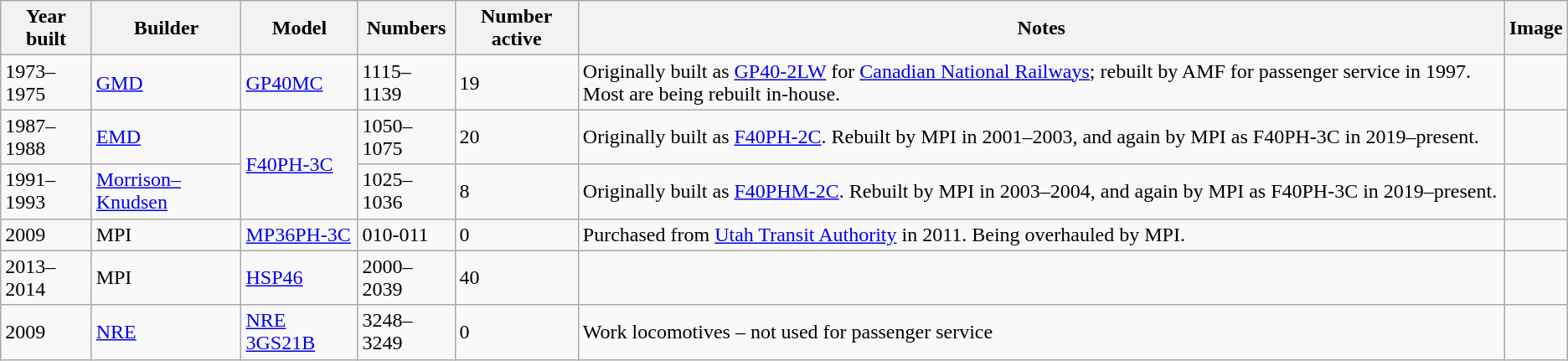<table class="wikitable sortable">
<tr>
<th>Year built</th>
<th>Builder</th>
<th>Model</th>
<th>Numbers</th>
<th>Number active</th>
<th>Notes</th>
<th>Image</th>
</tr>
<tr>
<td>1973–1975</td>
<td><a href='#'>GMD</a></td>
<td><a href='#'>GP40MC</a></td>
<td>1115–1139</td>
<td>19</td>
<td>Originally built as <a href='#'>GP40-2LW</a> for <a href='#'>Canadian National Railways</a>; rebuilt by AMF for passenger service in 1997. Most are being rebuilt in-house.</td>
<td></td>
</tr>
<tr>
<td>1987–1988</td>
<td><a href='#'>EMD</a></td>
<td rowspan="2"><a href='#'>F40PH-3C</a></td>
<td>1050–1075</td>
<td>20</td>
<td>Originally built as <a href='#'>F40PH-2C</a>. Rebuilt by MPI in 2001–2003, and again by MPI as F40PH-3C in 2019–present.</td>
<td></td>
</tr>
<tr>
<td>1991–1993</td>
<td><a href='#'>Morrison–Knudsen</a></td>
<td>1025–1036</td>
<td>8</td>
<td>Originally built as <a href='#'>F40PHM-2C</a>. Rebuilt by MPI in 2003–2004, and again by MPI as F40PH-3C in 2019–present.</td>
<td></td>
</tr>
<tr>
<td>2009</td>
<td>MPI</td>
<td><a href='#'>MP36PH-3C</a></td>
<td>010-011</td>
<td>0</td>
<td>Purchased from <a href='#'>Utah Transit Authority</a> in 2011. Being overhauled by MPI.</td>
<td></td>
</tr>
<tr>
<td>2013–2014</td>
<td>MPI</td>
<td><a href='#'>HSP46</a></td>
<td>2000–2039</td>
<td>40</td>
<td></td>
<td></td>
</tr>
<tr>
<td>2009</td>
<td><a href='#'>NRE</a></td>
<td><a href='#'>NRE 3GS21B</a></td>
<td>3248–3249</td>
<td>0</td>
<td>Work locomotives – not used for passenger service</td>
<td></td>
</tr>
</table>
